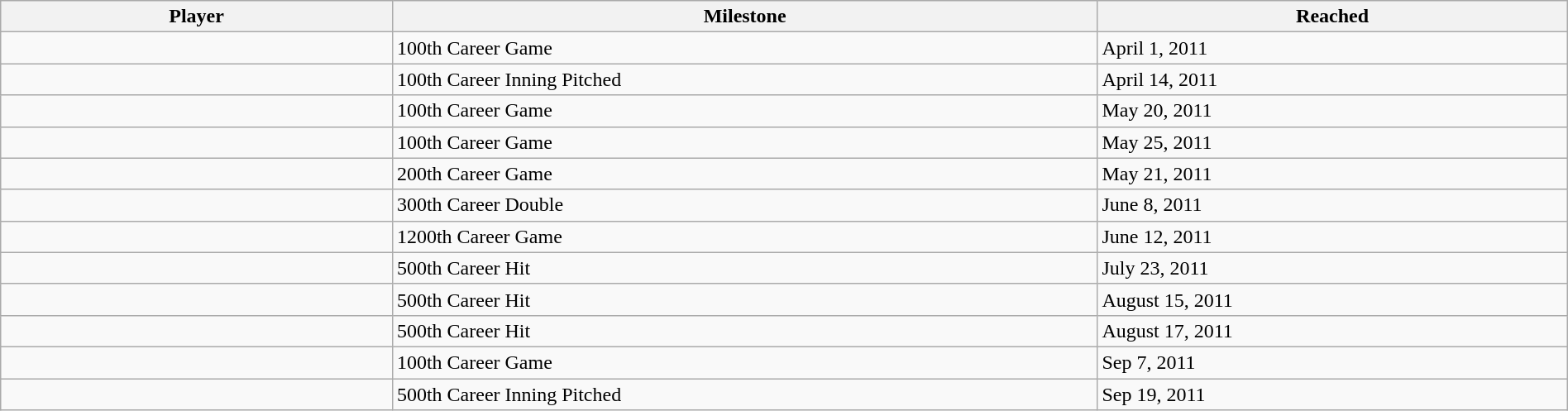<table class="wikitable sortable" style="width:100%;">
<tr align=center>
<th style="width:25%;">Player</th>
<th style="width:45%;">Milestone</th>
<th style="width:30%;" data-sort-type="date">Reached</th>
</tr>
<tr>
<td></td>
<td>100th Career Game</td>
<td>April 1, 2011</td>
</tr>
<tr>
<td></td>
<td>100th Career Inning Pitched</td>
<td>April 14, 2011</td>
</tr>
<tr>
<td></td>
<td>100th Career Game</td>
<td>May 20, 2011</td>
</tr>
<tr>
<td></td>
<td>100th Career Game</td>
<td>May 25, 2011</td>
</tr>
<tr>
<td></td>
<td>200th Career Game</td>
<td>May 21, 2011</td>
</tr>
<tr>
<td></td>
<td>300th Career Double</td>
<td>June 8, 2011</td>
</tr>
<tr>
<td></td>
<td>1200th Career Game</td>
<td>June 12, 2011</td>
</tr>
<tr>
<td></td>
<td>500th Career Hit</td>
<td>July 23, 2011</td>
</tr>
<tr>
<td></td>
<td>500th Career Hit</td>
<td>August 15, 2011</td>
</tr>
<tr>
<td></td>
<td>500th Career Hit</td>
<td>August 17, 2011</td>
</tr>
<tr>
<td></td>
<td>100th Career Game</td>
<td>Sep 7, 2011</td>
</tr>
<tr>
<td></td>
<td>500th Career Inning Pitched</td>
<td>Sep 19, 2011</td>
</tr>
</table>
